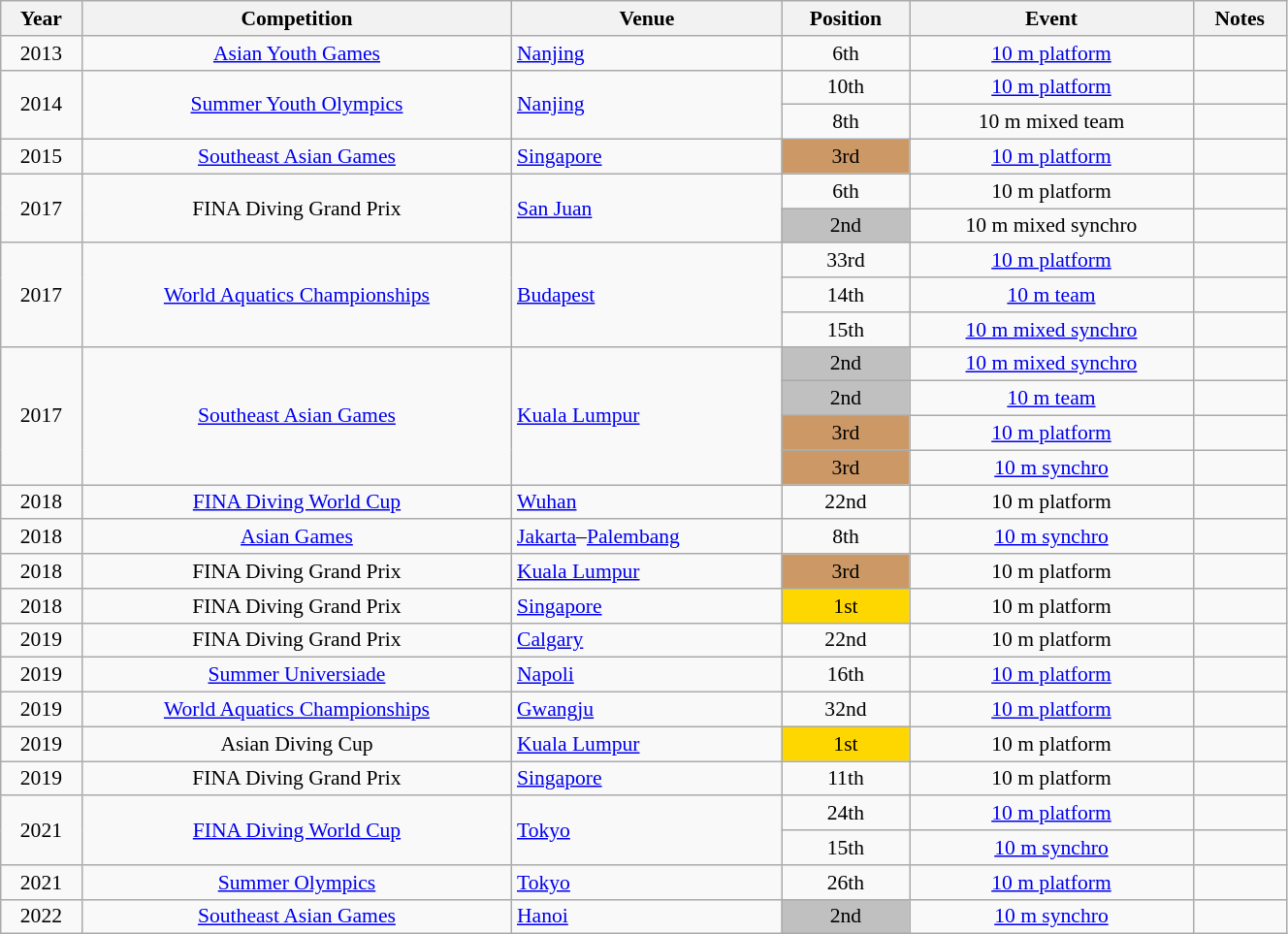<table class="wikitable" width=70% style="font-size:90%; text-align:center;">
<tr>
<th>Year</th>
<th>Competition</th>
<th>Venue</th>
<th>Position</th>
<th>Event</th>
<th>Notes</th>
</tr>
<tr>
<td rowspan=1>2013</td>
<td rowspan=1 align=centre><a href='#'>Asian Youth Games</a></td>
<td rowspan=1 align=left> <a href='#'>Nanjing</a></td>
<td>6th</td>
<td><a href='#'>10 m platform</a></td>
<td></td>
</tr>
<tr>
<td rowspan=2>2014</td>
<td rowspan=2 align=centre><a href='#'>Summer Youth Olympics</a></td>
<td rowspan=2 align=left> <a href='#'>Nanjing</a></td>
<td>10th</td>
<td><a href='#'>10 m platform</a></td>
<td></td>
</tr>
<tr>
<td>8th</td>
<td>10 m mixed team</td>
<td></td>
</tr>
<tr>
<td rowspan=1>2015</td>
<td rowspan=1 align=centre><a href='#'>Southeast Asian Games</a></td>
<td rowspan=1 align=left> <a href='#'>Singapore</a></td>
<td style="background:#c96;">3rd</td>
<td><a href='#'>10 m platform</a></td>
<td></td>
</tr>
<tr>
<td rowspan=2>2017</td>
<td rowspan=2 align=centre>FINA Diving Grand Prix</td>
<td rowspan=2 align=left> <a href='#'>San Juan</a></td>
<td>6th</td>
<td>10 m platform</td>
<td></td>
</tr>
<tr>
<td style="background:silver;">2nd</td>
<td>10 m mixed synchro</td>
<td></td>
</tr>
<tr>
<td rowspan=3>2017</td>
<td rowspan=3 align=centre><a href='#'>World Aquatics Championships</a></td>
<td rowspan=3 align=left> <a href='#'>Budapest</a></td>
<td>33rd</td>
<td><a href='#'>10 m platform</a></td>
<td></td>
</tr>
<tr>
<td>14th</td>
<td><a href='#'>10 m team</a></td>
<td></td>
</tr>
<tr>
<td>15th</td>
<td><a href='#'>10 m mixed synchro</a></td>
<td></td>
</tr>
<tr>
<td rowspan=4>2017</td>
<td rowspan=4 align=centre><a href='#'>Southeast Asian Games</a></td>
<td rowspan=4 align=left> <a href='#'>Kuala Lumpur</a></td>
<td style="background:silver;">2nd</td>
<td><a href='#'>10 m mixed synchro</a></td>
<td></td>
</tr>
<tr>
<td style="background:silver;">2nd</td>
<td><a href='#'>10 m team</a></td>
<td></td>
</tr>
<tr>
<td style="background:#c96;">3rd</td>
<td><a href='#'>10 m platform</a></td>
<td></td>
</tr>
<tr>
<td style="background:#c96;">3rd</td>
<td><a href='#'>10 m synchro</a></td>
<td></td>
</tr>
<tr>
<td rowspan=1>2018</td>
<td rowspan=1 align=centre><a href='#'>FINA Diving World Cup</a></td>
<td rowspan=1 align=left> <a href='#'>Wuhan</a></td>
<td>22nd</td>
<td>10 m platform</td>
<td></td>
</tr>
<tr>
<td rowspan=1>2018</td>
<td rowspan=1 align=centre><a href='#'>Asian Games</a></td>
<td rowspan=1 align=left> <a href='#'>Jakarta</a>–<a href='#'>Palembang</a></td>
<td>8th</td>
<td><a href='#'>10 m synchro</a></td>
<td></td>
</tr>
<tr>
<td rowspan=1>2018</td>
<td rowspan=1 align=centre>FINA Diving Grand Prix</td>
<td rowspan=1 align=left> <a href='#'>Kuala Lumpur</a></td>
<td style="background:#c96;">3rd</td>
<td>10 m platform</td>
<td></td>
</tr>
<tr>
<td rowspan=1>2018</td>
<td rowspan=1 align=centre>FINA Diving Grand Prix</td>
<td rowspan=1 align=left> <a href='#'>Singapore</a></td>
<td style="background:gold;">1st</td>
<td>10 m platform</td>
<td></td>
</tr>
<tr>
<td rowspan=1>2019</td>
<td rowspan=1 align=centre>FINA Diving Grand Prix</td>
<td rowspan=1 align=left> <a href='#'>Calgary</a></td>
<td>22nd</td>
<td>10 m platform</td>
<td></td>
</tr>
<tr>
<td rowspan=1>2019</td>
<td rowspan=1 align=centre><a href='#'>Summer Universiade</a></td>
<td rowspan=1 align=left> <a href='#'>Napoli</a></td>
<td>16th</td>
<td><a href='#'>10 m platform</a></td>
<td></td>
</tr>
<tr>
<td rowspan=1>2019</td>
<td rowspan=1 align=centre><a href='#'>World Aquatics Championships</a></td>
<td rowspan=1 align=left> <a href='#'>Gwangju</a></td>
<td>32nd</td>
<td><a href='#'>10 m platform</a></td>
<td></td>
</tr>
<tr>
<td rowspan=1>2019</td>
<td rowspan=1 align=centre>Asian Diving Cup</td>
<td rowspan=1 align=left> <a href='#'>Kuala Lumpur</a></td>
<td style="background:gold;">1st</td>
<td>10 m platform</td>
<td></td>
</tr>
<tr>
<td rowspan=1>2019</td>
<td rowspan=1 align=centre>FINA Diving Grand Prix</td>
<td rowspan=1 align=left> <a href='#'>Singapore</a></td>
<td>11th</td>
<td>10 m platform</td>
<td></td>
</tr>
<tr>
<td rowspan=2>2021</td>
<td rowspan=2 align=centre><a href='#'>FINA Diving World Cup</a></td>
<td rowspan=2 align=left> <a href='#'>Tokyo</a></td>
<td>24th</td>
<td><a href='#'>10 m platform</a></td>
<td></td>
</tr>
<tr>
<td>15th</td>
<td><a href='#'>10 m synchro</a></td>
<td></td>
</tr>
<tr>
<td rowspan=1>2021</td>
<td rowspan=1 align=centre><a href='#'>Summer Olympics</a></td>
<td rowspan=1 align=left> <a href='#'>Tokyo</a></td>
<td>26th</td>
<td><a href='#'>10 m platform</a></td>
<td></td>
</tr>
<tr>
<td rowspan=1>2022</td>
<td rowspan=1 align=centre><a href='#'>Southeast Asian Games</a></td>
<td rowspan=1  align=left> <a href='#'>Hanoi</a></td>
<td style="background:silver;">2nd</td>
<td><a href='#'>10 m synchro</a></td>
<td></td>
</tr>
</table>
